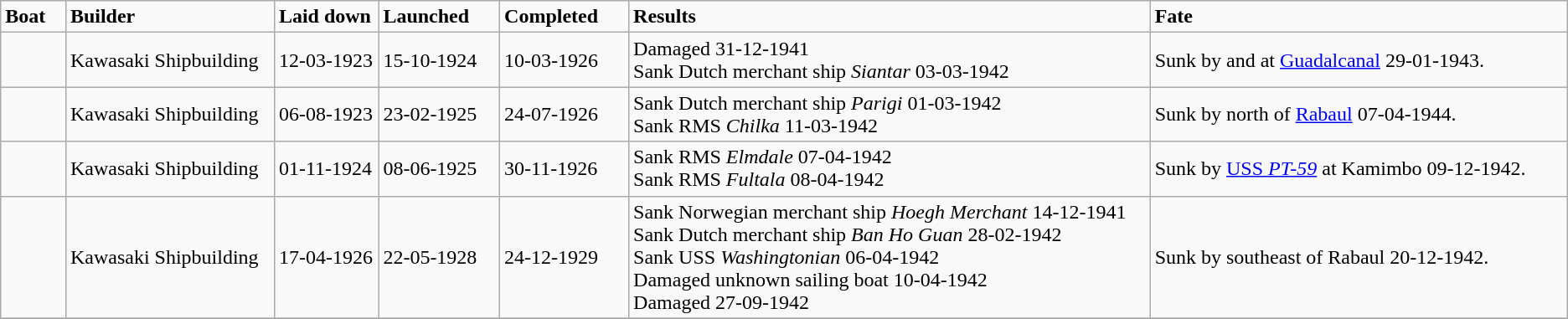<table class="wikitable">
<tr>
<td width="3%"><strong>Boat</strong></td>
<td width="10%"><strong>Builder</strong></td>
<td width="5%"><strong>Laid down</strong></td>
<td width="5%"><strong>Launched</strong></td>
<td width="5%"><strong>Completed</strong></td>
<td width="25%"><strong>Results</strong></td>
<td width="20%"><strong>Fate</strong></td>
</tr>
<tr>
<td> </td>
<td>Kawasaki Shipbuilding</td>
<td>12-03-1923</td>
<td>15-10-1924</td>
<td>10-03-1926</td>
<td>Damaged  31-12-1941<br>Sank Dutch merchant ship <em>Siantar</em> 03-03-1942</td>
<td>Sunk by  and  at <a href='#'>Guadalcanal</a> 29-01-1943.</td>
</tr>
<tr>
<td></td>
<td>Kawasaki Shipbuilding</td>
<td>06-08-1923</td>
<td>23-02-1925</td>
<td>24-07-1926</td>
<td>Sank Dutch merchant ship <em>Parigi</em> 01-03-1942<br>Sank RMS <em>Chilka</em> 11-03-1942</td>
<td>Sunk by  north of <a href='#'>Rabaul</a>  07-04-1944.</td>
</tr>
<tr>
<td></td>
<td>Kawasaki Shipbuilding</td>
<td>01-11-1924</td>
<td>08-06-1925</td>
<td>30-11-1926</td>
<td>Sank RMS <em>Elmdale</em> 07-04-1942<br>Sank RMS <em>Fultala</em> 08-04-1942</td>
<td>Sunk by <a href='#'>USS <em>PT-59</em></a> at Kamimbo 09-12-1942.</td>
</tr>
<tr>
<td></td>
<td>Kawasaki Shipbuilding</td>
<td>17-04-1926</td>
<td>22-05-1928</td>
<td>24-12-1929</td>
<td>Sank Norwegian merchant ship <em>Hoegh Merchant</em> 14-12-1941<br>Sank Dutch merchant ship <em>Ban Ho Guan</em> 28-02-1942<br>Sank USS <em>Washingtonian</em> 06-04-1942<br>Damaged unknown sailing boat 10-04-1942<br>Damaged  27-09-1942</td>
<td>Sunk by  southeast of Rabaul  20-12-1942.</td>
</tr>
<tr>
</tr>
</table>
